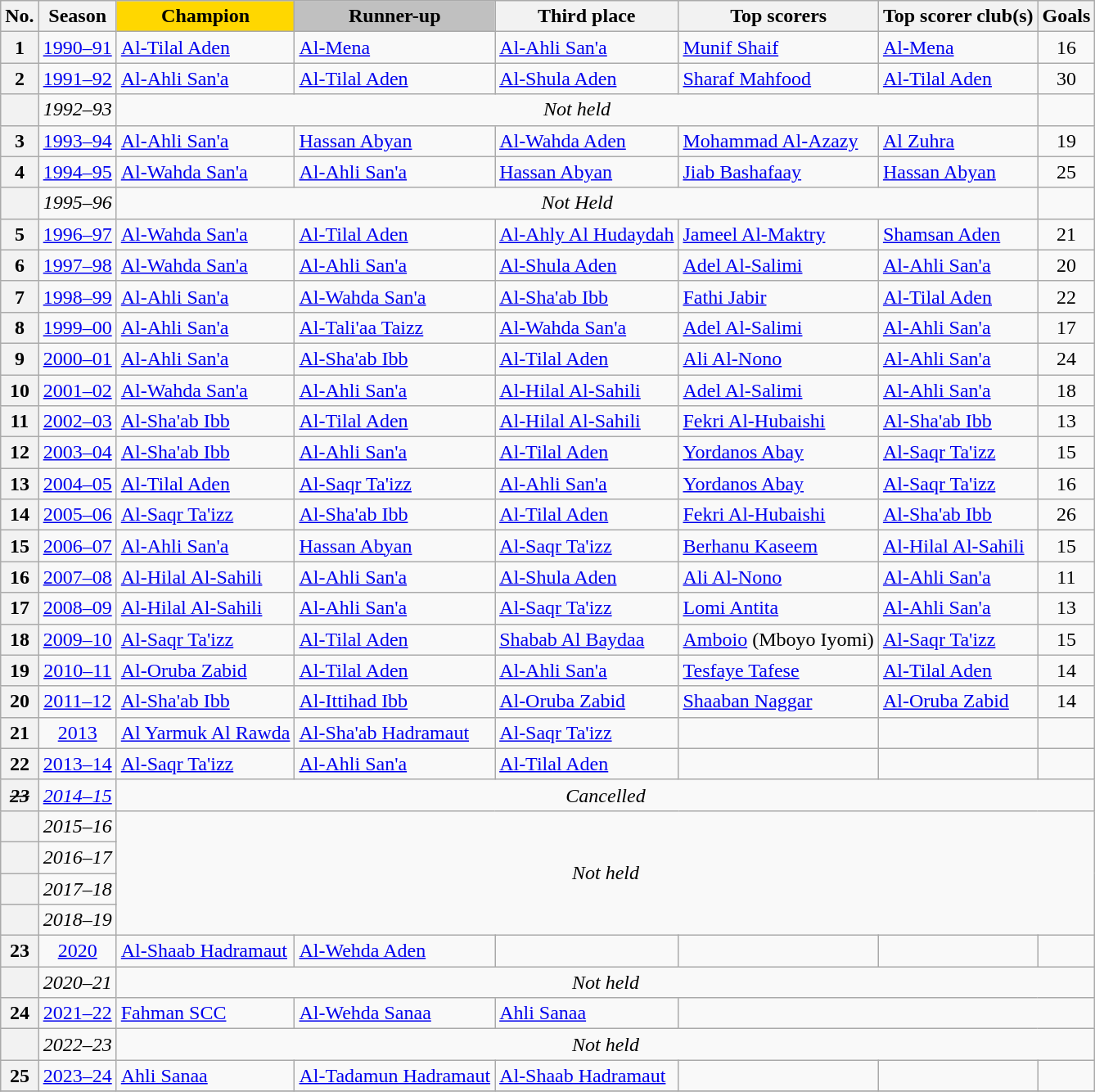<table class="sortable wikitable">
<tr>
<th>No.</th>
<th>Season</th>
<th style="background:gold">Champion</th>
<th style="background:silver">Runner-up</th>
<th>Third place</th>
<th>Top scorers</th>
<th>Top scorer club(s)</th>
<th>Goals</th>
</tr>
<tr>
<th>1</th>
<td align=center><a href='#'>1990–91</a></td>
<td><a href='#'>Al-Tilal Aden</a></td>
<td><a href='#'>Al-Mena</a></td>
<td><a href='#'>Al-Ahli San'a</a></td>
<td> <a href='#'>Munif Shaif</a></td>
<td><a href='#'>Al-Mena</a></td>
<td align=center>16</td>
</tr>
<tr>
<th>2</th>
<td align=center><a href='#'>1991–92</a></td>
<td><a href='#'>Al-Ahli San'a</a></td>
<td><a href='#'>Al-Tilal Aden</a></td>
<td><a href='#'>Al-Shula Aden</a></td>
<td> <a href='#'>Sharaf Mahfood</a></td>
<td><a href='#'>Al-Tilal Aden</a></td>
<td align=center>30</td>
</tr>
<tr>
<th></th>
<td align=center><em>1992–93</em></td>
<td colspan=5 align=center><em>Not held</em></td>
<td align=center></td>
</tr>
<tr>
<th>3</th>
<td align=center><a href='#'>1993–94</a></td>
<td><a href='#'>Al-Ahli San'a</a></td>
<td><a href='#'>Hassan Abyan</a></td>
<td><a href='#'>Al-Wahda Aden</a></td>
<td> <a href='#'>Mohammad Al-Azazy</a></td>
<td><a href='#'>Al Zuhra</a></td>
<td align=center>19</td>
</tr>
<tr>
<th>4</th>
<td align=center><a href='#'>1994–95</a></td>
<td><a href='#'>Al-Wahda San'a</a></td>
<td><a href='#'>Al-Ahli San'a</a></td>
<td><a href='#'>Hassan Abyan</a></td>
<td> <a href='#'>Jiab Bashafaay</a></td>
<td><a href='#'>Hassan Abyan</a></td>
<td align=center>25</td>
</tr>
<tr>
<th></th>
<td align=center><em>1995–96</em></td>
<td colspan=5 align=center><em>Not Held</em></td>
<td align=center></td>
</tr>
<tr>
<th>5</th>
<td align=center><a href='#'>1996–97</a></td>
<td><a href='#'>Al-Wahda San'a</a></td>
<td><a href='#'>Al-Tilal Aden</a></td>
<td><a href='#'>Al-Ahly Al Hudaydah</a></td>
<td> <a href='#'>Jameel Al-Maktry</a></td>
<td><a href='#'>Shamsan Aden</a></td>
<td align=center>21</td>
</tr>
<tr>
<th>6</th>
<td align=center><a href='#'>1997–98</a></td>
<td><a href='#'>Al-Wahda San'a</a></td>
<td><a href='#'>Al-Ahli San'a</a></td>
<td><a href='#'>Al-Shula Aden</a></td>
<td> <a href='#'>Adel Al-Salimi</a></td>
<td><a href='#'>Al-Ahli San'a</a></td>
<td align=center>20</td>
</tr>
<tr>
<th>7</th>
<td align=center><a href='#'>1998–99</a></td>
<td><a href='#'>Al-Ahli San'a</a></td>
<td><a href='#'>Al-Wahda San'a</a></td>
<td><a href='#'>Al-Sha'ab Ibb</a></td>
<td> <a href='#'>Fathi Jabir</a></td>
<td><a href='#'>Al-Tilal Aden</a></td>
<td align=center>22</td>
</tr>
<tr>
<th>8</th>
<td align=center><a href='#'>1999–00</a></td>
<td><a href='#'>Al-Ahli San'a</a></td>
<td><a href='#'>Al-Tali'aa Taizz</a></td>
<td><a href='#'>Al-Wahda San'a</a></td>
<td> <a href='#'>Adel Al-Salimi</a></td>
<td><a href='#'>Al-Ahli San'a</a></td>
<td align=center>17</td>
</tr>
<tr>
<th>9</th>
<td align=center><a href='#'>2000–01</a></td>
<td><a href='#'>Al-Ahli San'a</a></td>
<td><a href='#'>Al-Sha'ab Ibb</a></td>
<td><a href='#'>Al-Tilal Aden</a></td>
<td> <a href='#'>Ali Al-Nono</a></td>
<td><a href='#'>Al-Ahli San'a</a></td>
<td align=center>24</td>
</tr>
<tr>
<th>10</th>
<td align=center><a href='#'>2001–02</a></td>
<td><a href='#'>Al-Wahda San'a</a></td>
<td><a href='#'>Al-Ahli San'a</a></td>
<td><a href='#'>Al-Hilal Al-Sahili</a></td>
<td> <a href='#'>Adel Al-Salimi</a></td>
<td><a href='#'>Al-Ahli San'a</a></td>
<td align=center>18</td>
</tr>
<tr>
<th>11</th>
<td align=center><a href='#'>2002–03</a></td>
<td><a href='#'>Al-Sha'ab Ibb</a></td>
<td><a href='#'>Al-Tilal Aden</a></td>
<td><a href='#'>Al-Hilal Al-Sahili</a></td>
<td> <a href='#'>Fekri Al-Hubaishi</a></td>
<td><a href='#'>Al-Sha'ab Ibb</a></td>
<td align=center>13</td>
</tr>
<tr>
<th>12</th>
<td align=center><a href='#'>2003–04</a></td>
<td><a href='#'>Al-Sha'ab Ibb</a></td>
<td><a href='#'>Al-Ahli San'a</a></td>
<td><a href='#'>Al-Tilal Aden</a></td>
<td> <a href='#'>Yordanos Abay</a></td>
<td><a href='#'>Al-Saqr Ta'izz</a></td>
<td align=center>15</td>
</tr>
<tr>
<th>13</th>
<td align=center><a href='#'>2004–05</a></td>
<td><a href='#'>Al-Tilal Aden</a></td>
<td><a href='#'>Al-Saqr Ta'izz</a></td>
<td><a href='#'>Al-Ahli San'a</a></td>
<td> <a href='#'>Yordanos Abay</a></td>
<td><a href='#'>Al-Saqr Ta'izz</a></td>
<td align=center>16</td>
</tr>
<tr>
<th>14</th>
<td align=center><a href='#'>2005–06</a></td>
<td><a href='#'>Al-Saqr Ta'izz</a></td>
<td><a href='#'>Al-Sha'ab Ibb</a></td>
<td><a href='#'>Al-Tilal Aden</a></td>
<td> <a href='#'>Fekri Al-Hubaishi</a></td>
<td><a href='#'>Al-Sha'ab Ibb</a></td>
<td align=center>26</td>
</tr>
<tr>
<th>15</th>
<td align=center><a href='#'>2006–07</a></td>
<td><a href='#'>Al-Ahli San'a</a></td>
<td><a href='#'>Hassan Abyan</a></td>
<td><a href='#'>Al-Saqr Ta'izz</a></td>
<td> <a href='#'>Berhanu Kaseem</a></td>
<td><a href='#'>Al-Hilal Al-Sahili</a></td>
<td align=center>15</td>
</tr>
<tr>
<th>16</th>
<td align=center><a href='#'>2007–08</a></td>
<td><a href='#'>Al-Hilal Al-Sahili</a></td>
<td><a href='#'>Al-Ahli San'a</a></td>
<td><a href='#'>Al-Shula Aden</a></td>
<td> <a href='#'>Ali Al-Nono</a></td>
<td><a href='#'>Al-Ahli San'a</a></td>
<td align=center>11</td>
</tr>
<tr>
<th>17</th>
<td align=center><a href='#'>2008–09</a></td>
<td><a href='#'>Al-Hilal Al-Sahili</a></td>
<td><a href='#'>Al-Ahli San'a</a></td>
<td><a href='#'>Al-Saqr Ta'izz</a></td>
<td> <a href='#'>Lomi Antita</a></td>
<td><a href='#'>Al-Ahli San'a</a></td>
<td align=center>13</td>
</tr>
<tr>
<th>18</th>
<td align=center><a href='#'>2009–10</a></td>
<td><a href='#'>Al-Saqr Ta'izz</a></td>
<td><a href='#'>Al-Tilal Aden</a></td>
<td><a href='#'>Shabab Al Baydaa</a></td>
<td> <a href='#'>Amboio</a> (Mboyo Iyomi)</td>
<td><a href='#'>Al-Saqr Ta'izz</a></td>
<td align=center>15</td>
</tr>
<tr>
<th>19</th>
<td align=center><a href='#'>2010–11</a></td>
<td><a href='#'>Al-Oruba Zabid</a></td>
<td><a href='#'>Al-Tilal Aden</a></td>
<td><a href='#'>Al-Ahli San'a</a></td>
<td> <a href='#'>Tesfaye Tafese</a></td>
<td><a href='#'>Al-Tilal Aden</a></td>
<td align=center>14</td>
</tr>
<tr>
<th>20</th>
<td align=center><a href='#'>2011–12</a></td>
<td><a href='#'>Al-Sha'ab Ibb</a></td>
<td><a href='#'>Al-Ittihad Ibb</a></td>
<td><a href='#'>Al-Oruba Zabid</a></td>
<td> <a href='#'>Shaaban Naggar</a></td>
<td><a href='#'>Al-Oruba Zabid</a></td>
<td align=center>14</td>
</tr>
<tr>
<th>21</th>
<td align=center><a href='#'>2013</a></td>
<td><a href='#'>Al Yarmuk Al Rawda</a></td>
<td><a href='#'>Al-Sha'ab Hadramaut</a></td>
<td><a href='#'>Al-Saqr Ta'izz</a></td>
<td></td>
<td></td>
<td></td>
</tr>
<tr>
<th>22</th>
<td align=center><a href='#'>2013–14</a></td>
<td><a href='#'>Al-Saqr Ta'izz</a></td>
<td><a href='#'>Al-Ahli San'a</a></td>
<td><a href='#'>Al-Tilal Aden</a></td>
<td></td>
<td></td>
<td></td>
</tr>
<tr>
<th><s><em>23</em></s></th>
<td align=center><em><a href='#'>2014–15</a></em></td>
<td colspan=6 align=center><em>Cancelled</em></td>
</tr>
<tr>
<th></th>
<td align=center><em>2015–16</em></td>
<td colspan="6" rowspan="4" align="center"><em>Not held</em></td>
</tr>
<tr>
<th></th>
<td align=center><em>2016–17</em></td>
</tr>
<tr>
<th></th>
<td align=center><em>2017–18</em></td>
</tr>
<tr>
<th></th>
<td align=center><em>2018–19</em></td>
</tr>
<tr>
<th>23</th>
<td align=center><a href='#'>2020</a></td>
<td><a href='#'>Al-Shaab Hadramaut</a></td>
<td><a href='#'>Al-Wehda Aden</a></td>
<td></td>
<td></td>
<td></td>
<td></td>
</tr>
<tr>
<th></th>
<td align=center><em>2020–21</em></td>
<td colspan="6" rowspan="1" align="center"><em>Not held</em></td>
</tr>
<tr>
<th>24</th>
<td align=center><a href='#'>2021–22</a></td>
<td><a href='#'>Fahman SCC</a></td>
<td><a href='#'>Al-Wehda Sanaa</a></td>
<td><a href='#'>Ahli Sanaa</a></td>
</tr>
<tr>
<th></th>
<td align=center><em>2022–23</em></td>
<td colspan="6" rowspan="1" align="center"><em>Not held</em></td>
</tr>
<tr>
<th>25</th>
<td align=center><a href='#'>2023–24</a></td>
<td><a href='#'>Ahli Sanaa</a></td>
<td><a href='#'>Al-Tadamun Hadramaut</a></td>
<td><a href='#'>Al-Shaab Hadramaut</a></td>
<td></td>
<td></td>
<td></td>
</tr>
<tr>
</tr>
</table>
